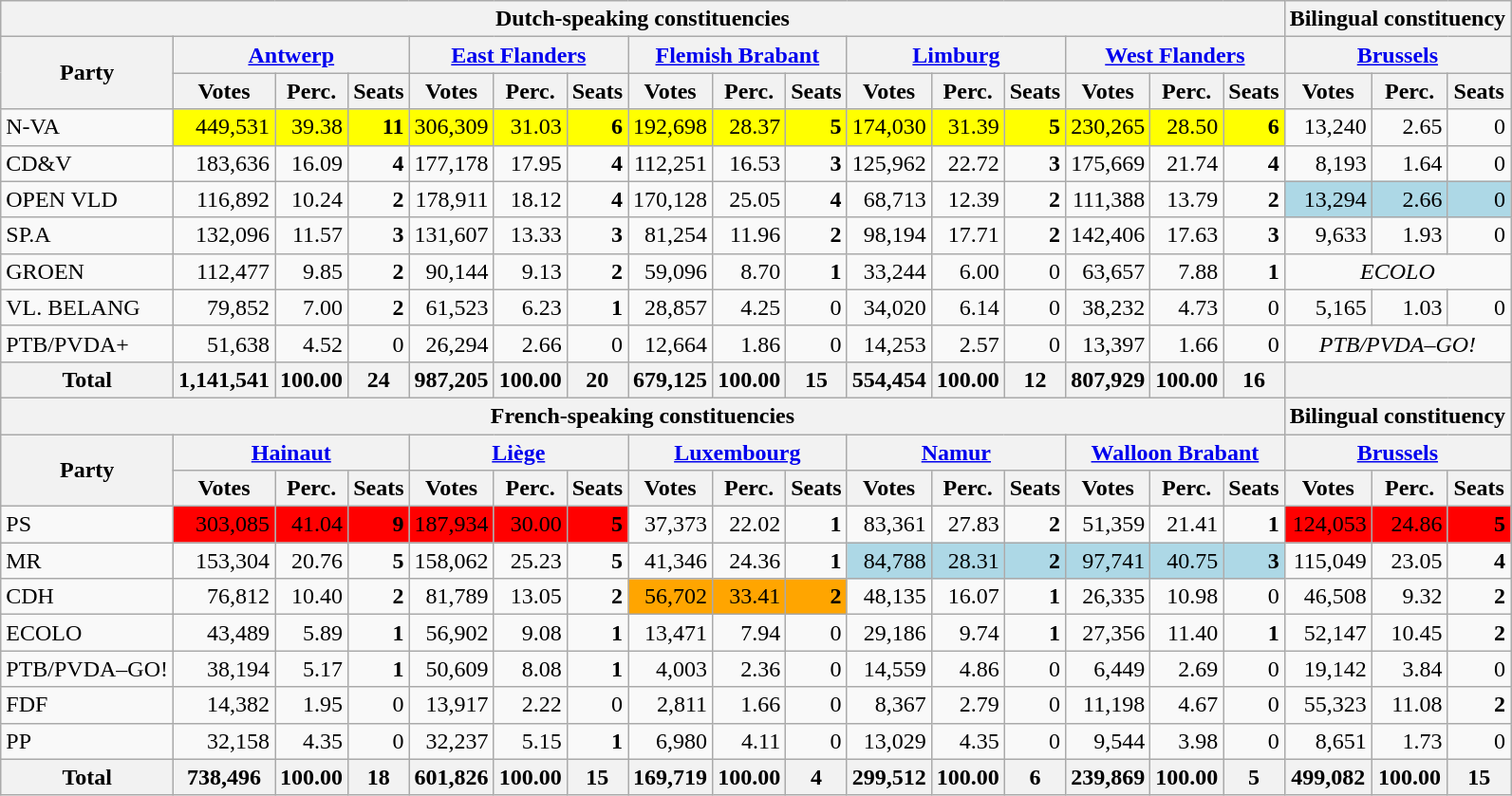<table class="wikitable">
<tr>
<th colspan=16>Dutch-speaking constituencies</th>
<th colspan=3>Bilingual constituency</th>
</tr>
<tr>
<th rowspan=2>Party</th>
<th colspan=3><a href='#'>Antwerp</a></th>
<th colspan=3><a href='#'>East Flanders</a></th>
<th colspan=3><a href='#'>Flemish Brabant</a></th>
<th colspan=3><a href='#'>Limburg</a></th>
<th colspan=3><a href='#'>West Flanders</a></th>
<th colspan=3><a href='#'>Brussels</a></th>
</tr>
<tr>
<th>Votes</th>
<th>Perc.</th>
<th>Seats</th>
<th>Votes</th>
<th>Perc.</th>
<th>Seats</th>
<th>Votes</th>
<th>Perc.</th>
<th>Seats</th>
<th>Votes</th>
<th>Perc.</th>
<th>Seats</th>
<th>Votes</th>
<th>Perc.</th>
<th>Seats</th>
<th>Votes</th>
<th>Perc.</th>
<th>Seats</th>
</tr>
<tr align="right">
<td align="left">N-VA</td>
<td bgcolor="yellow">449,531</td>
<td bgcolor="yellow">39.38</td>
<td bgcolor="yellow"><strong>11</strong></td>
<td bgcolor="yellow">306,309</td>
<td bgcolor="yellow">31.03</td>
<td bgcolor="yellow"><strong>6</strong></td>
<td bgcolor="yellow">192,698</td>
<td bgcolor="yellow">28.37</td>
<td bgcolor="yellow"><strong>5</strong></td>
<td bgcolor="yellow">174,030</td>
<td bgcolor="yellow">31.39</td>
<td bgcolor="yellow"><strong>5</strong></td>
<td bgcolor="yellow">230,265</td>
<td bgcolor="yellow">28.50</td>
<td bgcolor="yellow"><strong>6</strong></td>
<td>13,240</td>
<td>2.65</td>
<td>0</td>
</tr>
<tr align="right">
<td align="left">CD&V</td>
<td>183,636</td>
<td>16.09</td>
<td><strong>4</strong></td>
<td>177,178</td>
<td>17.95</td>
<td><strong>4</strong></td>
<td>112,251</td>
<td>16.53</td>
<td><strong>3</strong></td>
<td>125,962</td>
<td>22.72</td>
<td><strong>3</strong></td>
<td>175,669</td>
<td>21.74</td>
<td><strong>4</strong></td>
<td>8,193</td>
<td>1.64</td>
<td>0</td>
</tr>
<tr align="right">
<td align="left">OPEN VLD</td>
<td>116,892</td>
<td>10.24</td>
<td><strong>2</strong></td>
<td>178,911</td>
<td>18.12</td>
<td><strong>4</strong></td>
<td>170,128</td>
<td>25.05</td>
<td><strong>4</strong></td>
<td>68,713</td>
<td>12.39</td>
<td><strong>2</strong></td>
<td>111,388</td>
<td>13.79</td>
<td><strong>2</strong></td>
<td bgcolor="lightblue">13,294</td>
<td bgcolor="lightblue">2.66</td>
<td bgcolor="lightblue">0</td>
</tr>
<tr align="right">
<td align="left">SP.A</td>
<td>132,096</td>
<td>11.57</td>
<td><strong>3</strong></td>
<td>131,607</td>
<td>13.33</td>
<td><strong>3</strong></td>
<td>81,254</td>
<td>11.96</td>
<td><strong>2</strong></td>
<td>98,194</td>
<td>17.71</td>
<td><strong>2</strong></td>
<td>142,406</td>
<td>17.63</td>
<td><strong>3</strong></td>
<td>9,633</td>
<td>1.93</td>
<td>0</td>
</tr>
<tr align="right">
<td align="left">GROEN</td>
<td>112,477</td>
<td>9.85</td>
<td><strong>2</strong></td>
<td>90,144</td>
<td>9.13</td>
<td><strong>2</strong></td>
<td>59,096</td>
<td>8.70</td>
<td><strong>1</strong></td>
<td>33,244</td>
<td>6.00</td>
<td>0</td>
<td>63,657</td>
<td>7.88</td>
<td><strong>1</strong></td>
<td align="center" colspan=3><em>ECOLO</em></td>
</tr>
<tr align="right">
<td align="left">VL. BELANG</td>
<td>79,852</td>
<td>7.00</td>
<td><strong>2</strong></td>
<td>61,523</td>
<td>6.23</td>
<td><strong>1</strong></td>
<td>28,857</td>
<td>4.25</td>
<td>0</td>
<td>34,020</td>
<td>6.14</td>
<td>0</td>
<td>38,232</td>
<td>4.73</td>
<td>0</td>
<td>5,165</td>
<td>1.03</td>
<td>0</td>
</tr>
<tr align="right">
<td align="left">PTB/PVDA+</td>
<td>51,638</td>
<td>4.52</td>
<td>0</td>
<td>26,294</td>
<td>2.66</td>
<td>0</td>
<td>12,664</td>
<td>1.86</td>
<td>0</td>
<td>14,253</td>
<td>2.57</td>
<td>0</td>
<td>13,397</td>
<td>1.66</td>
<td>0</td>
<td align="center" colspan=3><em>PTB/PVDA–GO!</em></td>
</tr>
<tr align="right">
<th align="left">Total</th>
<th>1,141,541</th>
<th>100.00</th>
<th>24</th>
<th>987,205</th>
<th>100.00</th>
<th>20</th>
<th>679,125</th>
<th>100.00</th>
<th>15</th>
<th>554,454</th>
<th>100.00</th>
<th>12</th>
<th>807,929</th>
<th>100.00</th>
<th>16</th>
<th colspan=3></th>
</tr>
<tr>
<th colspan=16>French-speaking constituencies</th>
<th colspan=3>Bilingual constituency</th>
</tr>
<tr>
<th rowspan=2>Party</th>
<th colspan=3><a href='#'>Hainaut</a></th>
<th colspan=3><a href='#'>Liège</a></th>
<th colspan=3><a href='#'>Luxembourg</a></th>
<th colspan=3><a href='#'>Namur</a></th>
<th colspan=3><a href='#'>Walloon Brabant</a></th>
<th colspan=3><a href='#'>Brussels</a></th>
</tr>
<tr>
<th>Votes</th>
<th>Perc.</th>
<th>Seats</th>
<th>Votes</th>
<th>Perc.</th>
<th>Seats</th>
<th>Votes</th>
<th>Perc.</th>
<th>Seats</th>
<th>Votes</th>
<th>Perc.</th>
<th>Seats</th>
<th>Votes</th>
<th>Perc.</th>
<th>Seats</th>
<th>Votes</th>
<th>Perc.</th>
<th>Seats</th>
</tr>
<tr align="right">
<td align="left">PS</td>
<td bgcolor="red">303,085</td>
<td bgcolor="red">41.04</td>
<td bgcolor="red"><strong>9</strong></td>
<td bgcolor="red">187,934</td>
<td bgcolor="red">30.00</td>
<td bgcolor="red"><strong>5</strong></td>
<td>37,373</td>
<td>22.02</td>
<td><strong>1</strong></td>
<td>83,361</td>
<td>27.83</td>
<td><strong>2</strong></td>
<td>51,359</td>
<td>21.41</td>
<td><strong>1</strong></td>
<td bgcolor="red">124,053</td>
<td bgcolor="red">24.86</td>
<td bgcolor="red"><strong>5</strong></td>
</tr>
<tr align="right">
<td align="left">MR</td>
<td>153,304</td>
<td>20.76</td>
<td><strong>5</strong></td>
<td>158,062</td>
<td>25.23</td>
<td><strong>5</strong></td>
<td>41,346</td>
<td>24.36</td>
<td><strong>1</strong></td>
<td bgcolor="lightblue">84,788</td>
<td bgcolor="lightblue">28.31</td>
<td bgcolor="lightblue"><strong>2</strong></td>
<td bgcolor="lightblue">97,741</td>
<td bgcolor="lightblue">40.75</td>
<td bgcolor="lightblue"><strong>3</strong></td>
<td>115,049</td>
<td>23.05</td>
<td><strong>4</strong></td>
</tr>
<tr align="right">
<td align="left">CDH</td>
<td>76,812</td>
<td>10.40</td>
<td><strong>2</strong></td>
<td>81,789</td>
<td>13.05</td>
<td><strong>2</strong></td>
<td bgcolor="orange">56,702</td>
<td bgcolor="orange">33.41</td>
<td bgcolor="orange"><strong>2</strong></td>
<td>48,135</td>
<td>16.07</td>
<td><strong>1</strong></td>
<td>26,335</td>
<td>10.98</td>
<td>0</td>
<td>46,508</td>
<td>9.32</td>
<td><strong>2</strong></td>
</tr>
<tr align="right">
<td align="left">ECOLO</td>
<td>43,489</td>
<td>5.89</td>
<td><strong>1</strong></td>
<td>56,902</td>
<td>9.08</td>
<td><strong>1</strong></td>
<td>13,471</td>
<td>7.94</td>
<td>0</td>
<td>29,186</td>
<td>9.74</td>
<td><strong>1</strong></td>
<td>27,356</td>
<td>11.40</td>
<td><strong>1</strong></td>
<td>52,147</td>
<td>10.45</td>
<td><strong>2</strong></td>
</tr>
<tr align="right">
<td align="left">PTB/PVDA–GO!</td>
<td>38,194</td>
<td>5.17</td>
<td><strong>1</strong></td>
<td>50,609</td>
<td>8.08</td>
<td><strong>1</strong></td>
<td>4,003</td>
<td>2.36</td>
<td>0</td>
<td>14,559</td>
<td>4.86</td>
<td>0</td>
<td>6,449</td>
<td>2.69</td>
<td>0</td>
<td>19,142</td>
<td>3.84</td>
<td>0</td>
</tr>
<tr align="right">
<td align="left">FDF</td>
<td>14,382</td>
<td>1.95</td>
<td>0</td>
<td>13,917</td>
<td>2.22</td>
<td>0</td>
<td>2,811</td>
<td>1.66</td>
<td>0</td>
<td>8,367</td>
<td>2.79</td>
<td>0</td>
<td>11,198</td>
<td>4.67</td>
<td>0</td>
<td>55,323</td>
<td>11.08</td>
<td><strong>2</strong></td>
</tr>
<tr align="right">
<td align="left">PP</td>
<td>32,158</td>
<td>4.35</td>
<td>0</td>
<td>32,237</td>
<td>5.15</td>
<td><strong>1</strong></td>
<td>6,980</td>
<td>4.11</td>
<td>0</td>
<td>13,029</td>
<td>4.35</td>
<td>0</td>
<td>9,544</td>
<td>3.98</td>
<td>0</td>
<td>8,651</td>
<td>1.73</td>
<td>0</td>
</tr>
<tr align="right">
<th align="left">Total</th>
<th>738,496</th>
<th>100.00</th>
<th>18</th>
<th>601,826</th>
<th>100.00</th>
<th>15</th>
<th>169,719</th>
<th>100.00</th>
<th>4</th>
<th>299,512</th>
<th>100.00</th>
<th>6</th>
<th>239,869</th>
<th>100.00</th>
<th>5</th>
<th>499,082</th>
<th>100.00</th>
<th>15</th>
</tr>
</table>
